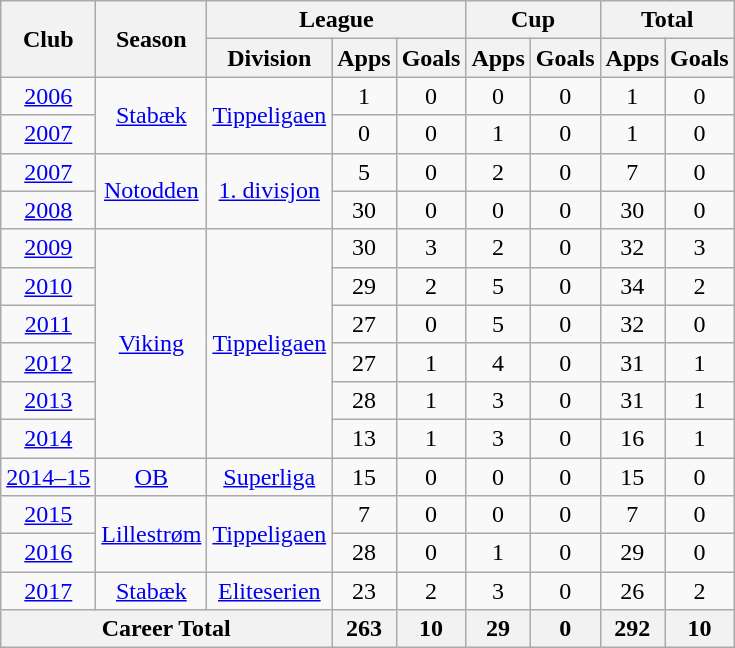<table class="wikitable" style="text-align: center;">
<tr>
<th rowspan="2">Club</th>
<th rowspan="2">Season</th>
<th colspan="3">League</th>
<th colspan="2">Cup</th>
<th colspan="2">Total</th>
</tr>
<tr>
<th>Division</th>
<th>Apps</th>
<th>Goals</th>
<th>Apps</th>
<th>Goals</th>
<th>Apps</th>
<th>Goals</th>
</tr>
<tr>
<td><a href='#'>2006</a></td>
<td rowspan="2" valign="center"><a href='#'>Stabæk</a></td>
<td rowspan="2" valign="center"><a href='#'>Tippeligaen</a></td>
<td>1</td>
<td>0</td>
<td>0</td>
<td>0</td>
<td>1</td>
<td>0</td>
</tr>
<tr>
<td><a href='#'>2007</a></td>
<td>0</td>
<td>0</td>
<td>1</td>
<td>0</td>
<td>1</td>
<td>0</td>
</tr>
<tr>
<td><a href='#'>2007</a></td>
<td rowspan="2" valign="center"><a href='#'>Notodden</a></td>
<td rowspan="2" valign="center"><a href='#'>1. divisjon</a></td>
<td>5</td>
<td>0</td>
<td>2</td>
<td>0</td>
<td>7</td>
<td>0</td>
</tr>
<tr>
<td><a href='#'>2008</a></td>
<td>30</td>
<td>0</td>
<td>0</td>
<td>0</td>
<td>30</td>
<td>0</td>
</tr>
<tr>
<td><a href='#'>2009</a></td>
<td rowspan="6" valign="center"><a href='#'>Viking</a></td>
<td rowspan="6" valign="center"><a href='#'>Tippeligaen</a></td>
<td>30</td>
<td>3</td>
<td>2</td>
<td>0</td>
<td>32</td>
<td>3</td>
</tr>
<tr>
<td><a href='#'>2010</a></td>
<td>29</td>
<td>2</td>
<td>5</td>
<td>0</td>
<td>34</td>
<td>2</td>
</tr>
<tr>
<td><a href='#'>2011</a></td>
<td>27</td>
<td>0</td>
<td>5</td>
<td>0</td>
<td>32</td>
<td>0</td>
</tr>
<tr>
<td><a href='#'>2012</a></td>
<td>27</td>
<td>1</td>
<td>4</td>
<td>0</td>
<td>31</td>
<td>1</td>
</tr>
<tr>
<td><a href='#'>2013</a></td>
<td>28</td>
<td>1</td>
<td>3</td>
<td>0</td>
<td>31</td>
<td>1</td>
</tr>
<tr>
<td><a href='#'>2014</a></td>
<td>13</td>
<td>1</td>
<td>3</td>
<td>0</td>
<td>16</td>
<td>1</td>
</tr>
<tr>
<td><a href='#'>2014–15</a></td>
<td rowspan="1" valign="center"><a href='#'>OB</a></td>
<td rowspan="1" valign="center"><a href='#'>Superliga</a></td>
<td>15</td>
<td>0</td>
<td>0</td>
<td>0</td>
<td>15</td>
<td>0</td>
</tr>
<tr>
<td><a href='#'>2015</a></td>
<td rowspan="2" valign="center"><a href='#'>Lillestrøm</a></td>
<td rowspan="2" valign="center"><a href='#'>Tippeligaen</a></td>
<td>7</td>
<td>0</td>
<td>0</td>
<td>0</td>
<td>7</td>
<td>0</td>
</tr>
<tr>
<td><a href='#'>2016</a></td>
<td>28</td>
<td>0</td>
<td>1</td>
<td>0</td>
<td>29</td>
<td>0</td>
</tr>
<tr>
<td><a href='#'>2017</a></td>
<td rowspan="1" valign="center"><a href='#'>Stabæk</a></td>
<td rowspan="1" valign="center"><a href='#'>Eliteserien</a></td>
<td>23</td>
<td>2</td>
<td>3</td>
<td>0</td>
<td>26</td>
<td>2</td>
</tr>
<tr>
<th colspan="3">Career Total</th>
<th>263</th>
<th>10</th>
<th>29</th>
<th>0</th>
<th>292</th>
<th>10</th>
</tr>
</table>
